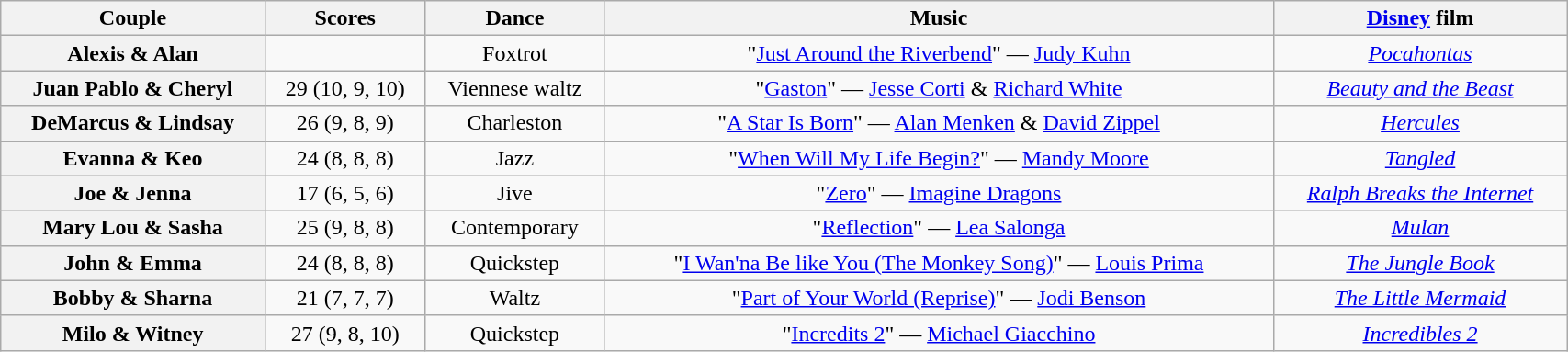<table class="wikitable sortable" style="text-align:center; width:90%">
<tr>
<th scope="col">Couple</th>
<th scope="col">Scores</th>
<th scope="col" class="unsortable">Dance</th>
<th scope="col" class="unsortable">Music</th>
<th scope="col" class="unsortable"><a href='#'>Disney</a> film</th>
</tr>
<tr>
<th scope="row">Alexis & Alan</th>
<td></td>
<td>Foxtrot</td>
<td>"<a href='#'>Just Around the Riverbend</a>" — <a href='#'>Judy Kuhn</a></td>
<td><em><a href='#'>Pocahontas</a></em></td>
</tr>
<tr>
<th scope="row">Juan Pablo & Cheryl</th>
<td>29 (10, 9, 10)</td>
<td>Viennese waltz</td>
<td>"<a href='#'>Gaston</a>" — <a href='#'>Jesse Corti</a> & <a href='#'>Richard White</a></td>
<td><em><a href='#'>Beauty and the Beast</a></em></td>
</tr>
<tr>
<th scope="row">DeMarcus & Lindsay</th>
<td>26 (9, 8, 9)</td>
<td>Charleston</td>
<td>"<a href='#'>A Star Is Born</a>" — <a href='#'>Alan Menken</a> & <a href='#'>David Zippel</a></td>
<td><em><a href='#'>Hercules</a></em></td>
</tr>
<tr>
<th scope="row">Evanna & Keo</th>
<td>24 (8, 8, 8)</td>
<td>Jazz</td>
<td>"<a href='#'>When Will My Life Begin?</a>" — <a href='#'>Mandy Moore</a></td>
<td><em><a href='#'>Tangled</a></em></td>
</tr>
<tr>
<th scope="row">Joe & Jenna</th>
<td>17 (6, 5, 6)</td>
<td>Jive</td>
<td>"<a href='#'>Zero</a>" — <a href='#'>Imagine Dragons</a></td>
<td><em><a href='#'>Ralph Breaks the Internet</a></em></td>
</tr>
<tr>
<th scope="row">Mary Lou & Sasha</th>
<td>25 (9, 8, 8)</td>
<td>Contemporary</td>
<td>"<a href='#'>Reflection</a>" — <a href='#'>Lea Salonga</a></td>
<td><em><a href='#'>Mulan</a></em></td>
</tr>
<tr>
<th scope="row">John & Emma</th>
<td>24 (8, 8, 8)</td>
<td>Quickstep</td>
<td>"<a href='#'>I Wan'na Be like You (The Monkey Song)</a>" — <a href='#'>Louis Prima</a></td>
<td><em><a href='#'>The Jungle Book</a></em></td>
</tr>
<tr>
<th scope="row">Bobby & Sharna</th>
<td>21 (7, 7, 7)</td>
<td>Waltz</td>
<td>"<a href='#'>Part of Your World (Reprise)</a>" — <a href='#'>Jodi Benson</a></td>
<td><em><a href='#'>The Little Mermaid</a></em></td>
</tr>
<tr>
<th scope="row">Milo & Witney</th>
<td>27 (9, 8, 10)</td>
<td>Quickstep</td>
<td>"<a href='#'>Incredits 2</a>" — <a href='#'>Michael Giacchino</a></td>
<td><em><a href='#'>Incredibles 2</a></em></td>
</tr>
</table>
